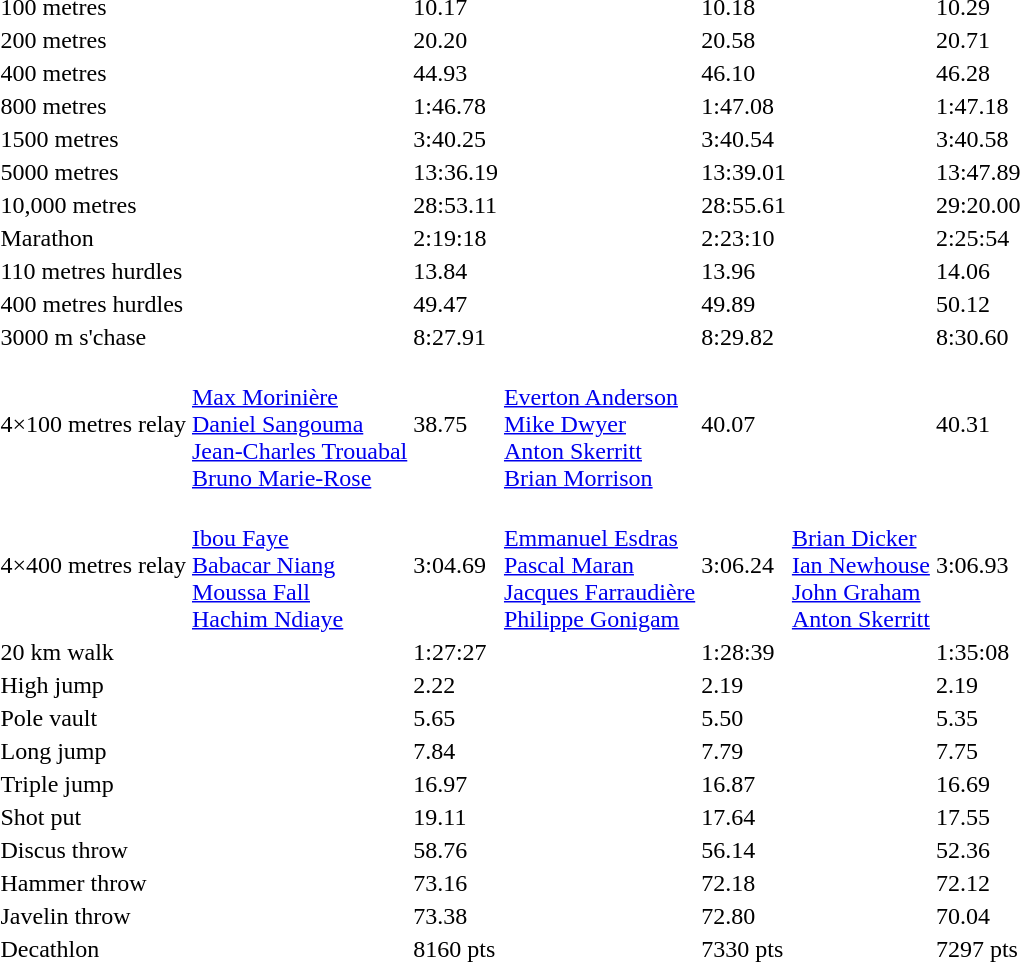<table>
<tr>
<td>100 metres</td>
<td></td>
<td>10.17</td>
<td></td>
<td>10.18</td>
<td></td>
<td>10.29</td>
</tr>
<tr>
<td>200 metres</td>
<td></td>
<td>20.20</td>
<td></td>
<td>20.58</td>
<td></td>
<td>20.71</td>
</tr>
<tr>
<td>400 metres</td>
<td></td>
<td>44.93</td>
<td></td>
<td>46.10</td>
<td></td>
<td>46.28</td>
</tr>
<tr>
<td>800 metres</td>
<td></td>
<td>1:46.78</td>
<td></td>
<td>1:47.08</td>
<td></td>
<td>1:47.18</td>
</tr>
<tr>
<td>1500 metres</td>
<td></td>
<td>3:40.25</td>
<td></td>
<td>3:40.54</td>
<td></td>
<td>3:40.58</td>
</tr>
<tr>
<td>5000 metres</td>
<td></td>
<td>13:36.19</td>
<td></td>
<td>13:39.01</td>
<td></td>
<td>13:47.89</td>
</tr>
<tr>
<td>10,000 metres</td>
<td></td>
<td>28:53.11</td>
<td></td>
<td>28:55.61</td>
<td></td>
<td>29:20.00</td>
</tr>
<tr>
<td>Marathon</td>
<td></td>
<td>2:19:18</td>
<td></td>
<td>2:23:10</td>
<td></td>
<td>2:25:54</td>
</tr>
<tr>
<td>110 metres hurdles</td>
<td></td>
<td>13.84</td>
<td></td>
<td>13.96</td>
<td></td>
<td>14.06</td>
</tr>
<tr>
<td>400 metres hurdles</td>
<td></td>
<td>49.47</td>
<td></td>
<td>49.89</td>
<td></td>
<td>50.12</td>
</tr>
<tr>
<td>3000 m s'chase</td>
<td></td>
<td>8:27.91</td>
<td></td>
<td>8:29.82</td>
<td></td>
<td>8:30.60</td>
</tr>
<tr>
<td>4×100 metres relay</td>
<td><br><a href='#'>Max Morinière</a><br><a href='#'>Daniel Sangouma</a><br><a href='#'>Jean-Charles Trouabal</a><br><a href='#'>Bruno Marie-Rose</a></td>
<td>38.75</td>
<td><br><a href='#'>Everton Anderson</a><br><a href='#'>Mike Dwyer</a><br><a href='#'>Anton Skerritt</a><br><a href='#'>Brian Morrison</a></td>
<td>40.07</td>
<td></td>
<td>40.31</td>
</tr>
<tr>
<td>4×400 metres relay</td>
<td><br><a href='#'>Ibou Faye</a><br><a href='#'>Babacar Niang</a><br><a href='#'>Moussa Fall</a><br><a href='#'>Hachim Ndiaye</a></td>
<td>3:04.69</td>
<td><br><a href='#'>Emmanuel Esdras</a><br><a href='#'>Pascal Maran</a><br><a href='#'>Jacques Farraudière</a><br><a href='#'>Philippe Gonigam</a></td>
<td>3:06.24</td>
<td><br><a href='#'>Brian Dicker</a><br><a href='#'>Ian Newhouse</a><br><a href='#'>John Graham</a><br><a href='#'>Anton Skerritt</a></td>
<td>3:06.93</td>
</tr>
<tr>
<td>20 km walk</td>
<td></td>
<td>1:27:27</td>
<td></td>
<td>1:28:39</td>
<td></td>
<td>1:35:08</td>
</tr>
<tr>
<td>High jump</td>
<td></td>
<td>2.22</td>
<td></td>
<td>2.19</td>
<td></td>
<td>2.19</td>
</tr>
<tr>
<td>Pole vault</td>
<td></td>
<td>5.65</td>
<td></td>
<td>5.50</td>
<td></td>
<td>5.35</td>
</tr>
<tr>
<td>Long jump</td>
<td></td>
<td>7.84</td>
<td></td>
<td>7.79</td>
<td></td>
<td>7.75</td>
</tr>
<tr>
<td>Triple jump</td>
<td></td>
<td>16.97</td>
<td></td>
<td>16.87</td>
<td></td>
<td>16.69</td>
</tr>
<tr>
<td>Shot put</td>
<td></td>
<td>19.11</td>
<td></td>
<td>17.64</td>
<td></td>
<td>17.55</td>
</tr>
<tr>
<td>Discus throw</td>
<td></td>
<td>58.76</td>
<td></td>
<td>56.14</td>
<td></td>
<td>52.36</td>
</tr>
<tr>
<td>Hammer throw</td>
<td></td>
<td>73.16</td>
<td></td>
<td>72.18</td>
<td></td>
<td>72.12</td>
</tr>
<tr>
<td>Javelin throw</td>
<td></td>
<td>73.38</td>
<td></td>
<td>72.80</td>
<td></td>
<td>70.04</td>
</tr>
<tr>
<td>Decathlon</td>
<td></td>
<td>8160 pts</td>
<td></td>
<td>7330 pts</td>
<td></td>
<td>7297 pts</td>
</tr>
</table>
